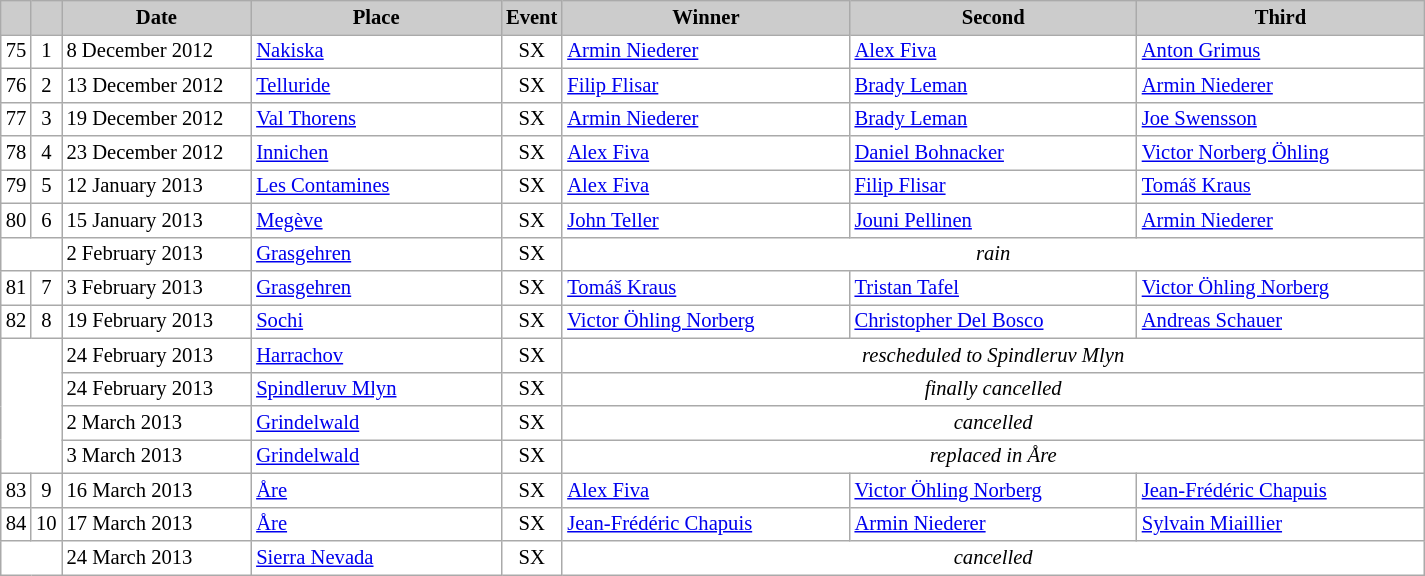<table class="wikitable plainrowheaders" style="background:#fff; font-size:86%; line-height:16px; border:grey solid 1px; border-collapse:collapse;">
<tr style="background:#ccc; text-align:center;">
<th scope="col" style="background:#ccc; width=20 px;"></th>
<th scope="col" style="background:#ccc; width=30 px;"></th>
<th scope="col" style="background:#ccc; width:120px;">Date</th>
<th scope="col" style="background:#ccc; width:160px;">Place</th>
<th scope="col" style="background:#ccc; width:15px;">Event</th>
<th scope="col" style="background:#ccc; width:185px;">Winner</th>
<th scope="col" style="background:#ccc; width:185px;">Second</th>
<th scope="col" style="background:#ccc; width:185px;">Third</th>
</tr>
<tr>
<td align=center>75</td>
<td align=center>1</td>
<td>8 December 2012</td>
<td> <a href='#'>Nakiska</a></td>
<td align=center>SX</td>
<td> <a href='#'>Armin Niederer</a></td>
<td> <a href='#'>Alex Fiva</a></td>
<td> <a href='#'>Anton Grimus</a></td>
</tr>
<tr>
<td align=center>76</td>
<td align=center>2</td>
<td>13 December 2012</td>
<td> <a href='#'>Telluride</a></td>
<td align=center>SX</td>
<td> <a href='#'>Filip Flisar</a></td>
<td> <a href='#'>Brady Leman</a></td>
<td> <a href='#'>Armin Niederer</a></td>
</tr>
<tr>
<td align=center>77</td>
<td align=center>3</td>
<td>19 December 2012</td>
<td> <a href='#'>Val Thorens</a></td>
<td align=center>SX</td>
<td> <a href='#'>Armin Niederer</a></td>
<td> <a href='#'>Brady Leman</a></td>
<td> <a href='#'>Joe Swensson</a></td>
</tr>
<tr>
<td align=center>78</td>
<td align=center>4</td>
<td>23 December 2012</td>
<td> <a href='#'>Innichen</a></td>
<td align=center>SX</td>
<td> <a href='#'>Alex Fiva</a></td>
<td> <a href='#'>Daniel Bohnacker</a></td>
<td> <a href='#'>Victor Norberg Öhling</a></td>
</tr>
<tr>
<td align=center>79</td>
<td align=center>5</td>
<td>12 January 2013</td>
<td> <a href='#'>Les Contamines</a></td>
<td align=center>SX</td>
<td> <a href='#'>Alex Fiva</a></td>
<td> <a href='#'>Filip Flisar</a></td>
<td> <a href='#'>Tomáš Kraus</a></td>
</tr>
<tr>
<td align=center>80</td>
<td align=center>6</td>
<td>15 January 2013</td>
<td> <a href='#'>Megève</a></td>
<td align=center>SX</td>
<td> <a href='#'>John Teller</a></td>
<td> <a href='#'>Jouni Pellinen</a></td>
<td> <a href='#'>Armin Niederer</a></td>
</tr>
<tr>
<td colspan=2></td>
<td>2 February 2013</td>
<td> <a href='#'>Grasgehren</a></td>
<td align=center>SX</td>
<td colspan=3 align=center><em>rain</em></td>
</tr>
<tr>
<td align=center>81</td>
<td align=center>7</td>
<td>3 February 2013</td>
<td> <a href='#'>Grasgehren</a></td>
<td align=center>SX</td>
<td> <a href='#'>Tomáš Kraus</a></td>
<td> <a href='#'>Tristan Tafel</a></td>
<td> <a href='#'>Victor Öhling Norberg</a></td>
</tr>
<tr>
<td align=center>82</td>
<td align=center>8</td>
<td>19 February 2013</td>
<td> <a href='#'>Sochi</a></td>
<td align=center>SX</td>
<td> <a href='#'>Victor Öhling Norberg</a></td>
<td> <a href='#'>Christopher Del Bosco</a></td>
<td> <a href='#'>Andreas Schauer</a></td>
</tr>
<tr>
<td colspan=2 rowspan=4></td>
<td>24 February 2013</td>
<td> <a href='#'>Harrachov</a></td>
<td align=center>SX</td>
<td colspan=3 align=center><em>rescheduled to Spindleruv Mlyn</em></td>
</tr>
<tr>
<td>24 February 2013<small></small></td>
<td> <a href='#'>Spindleruv Mlyn</a></td>
<td align=center>SX</td>
<td colspan=3 align=center><em>finally cancelled</em></td>
</tr>
<tr>
<td>2 March 2013</td>
<td> <a href='#'>Grindelwald</a></td>
<td align=center>SX</td>
<td colspan=3 align=center><em>cancelled</em></td>
</tr>
<tr>
<td>3 March 2013</td>
<td> <a href='#'>Grindelwald</a></td>
<td align=center>SX</td>
<td colspan=3 align=center><em>replaced in Åre</em></td>
</tr>
<tr>
<td align=center>83</td>
<td align=center>9</td>
<td>16 March 2013<small></small></td>
<td> <a href='#'>Åre</a></td>
<td align=center>SX</td>
<td> <a href='#'>Alex Fiva</a></td>
<td> <a href='#'>Victor Öhling Norberg</a></td>
<td> <a href='#'>Jean-Frédéric Chapuis</a></td>
</tr>
<tr>
<td align=center>84</td>
<td align=center>10</td>
<td>17 March 2013</td>
<td> <a href='#'>Åre</a></td>
<td align=center>SX</td>
<td> <a href='#'>Jean-Frédéric Chapuis</a></td>
<td> <a href='#'>Armin Niederer</a></td>
<td> <a href='#'>Sylvain Miaillier</a></td>
</tr>
<tr>
<td colspan=2></td>
<td>24 March 2013</td>
<td> <a href='#'>Sierra Nevada</a></td>
<td align=center>SX</td>
<td colspan=3 align=center><em>cancelled</em></td>
</tr>
</table>
